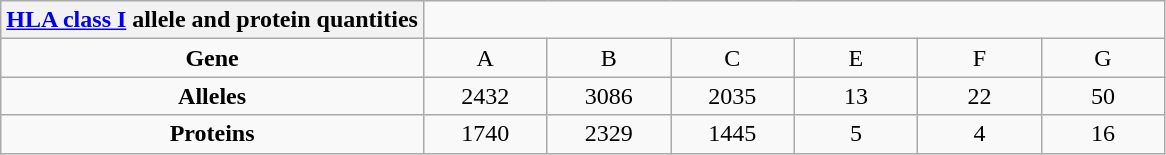<table class="wikitable collapsible collapsed">
<tr>
<th><a href='#'>HLA class I</a> allele and protein quantities</th>
</tr>
<tr align="center">
<td><strong>Gene</strong></td>
<td style="width: 75px;">A</td>
<td style="width: 75px;">B</td>
<td style="width: 75px;">C</td>
<td style="width: 75px;">E</td>
<td style="width: 75px;">F</td>
<td style="width: 75px;">G</td>
</tr>
<tr align="center">
<td><strong>Alleles</strong></td>
<td>2432</td>
<td>3086</td>
<td>2035</td>
<td>13</td>
<td>22</td>
<td>50</td>
</tr>
<tr align="center">
<td><strong>Proteins</strong></td>
<td>1740</td>
<td>2329</td>
<td>1445</td>
<td>5</td>
<td>4</td>
<td>16</td>
</tr>
</table>
